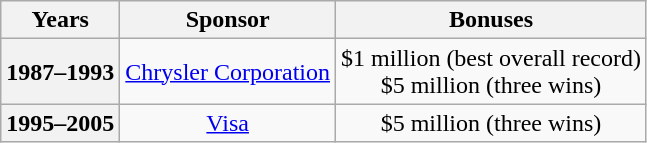<table class="wikitable" style="text-align: center;">
<tr>
<th scope="col">Years</th>
<th scope="col">Sponsor</th>
<th scope="col">Bonuses</th>
</tr>
<tr>
<th scope="row">1987–1993</th>
<td><a href='#'>Chrysler Corporation</a></td>
<td>$1 million (best overall record)<br>$5 million (three wins)</td>
</tr>
<tr>
<th scope="row">1995–2005</th>
<td><a href='#'>Visa</a></td>
<td>$5 million (three wins)</td>
</tr>
</table>
